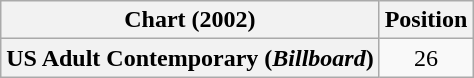<table class="wikitable plainrowheaders" style="text-align:center">
<tr>
<th scope="col">Chart (2002)</th>
<th scope="col">Position</th>
</tr>
<tr>
<th scope="row">US Adult Contemporary (<em>Billboard</em>)</th>
<td>26</td>
</tr>
</table>
